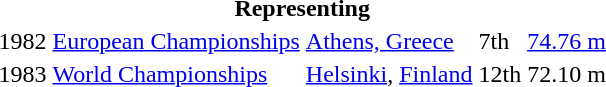<table>
<tr>
<th colspan="5">Representing </th>
</tr>
<tr>
<td>1982</td>
<td><a href='#'>European Championships</a></td>
<td><a href='#'>Athens, Greece</a></td>
<td>7th</td>
<td><a href='#'>74.76 m</a></td>
</tr>
<tr>
<td>1983</td>
<td><a href='#'>World Championships</a></td>
<td><a href='#'>Helsinki</a>, <a href='#'>Finland</a></td>
<td>12th</td>
<td>72.10 m</td>
</tr>
</table>
